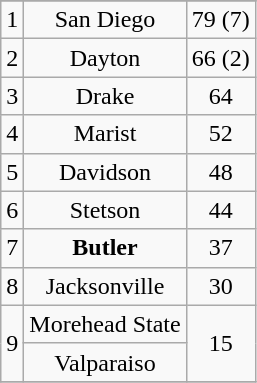<table class="wikitable">
<tr align="center">
</tr>
<tr align="center">
<td>1</td>
<td>San Diego</td>
<td>79 (7)</td>
</tr>
<tr align="center">
<td>2</td>
<td>Dayton</td>
<td>66 (2)</td>
</tr>
<tr align="center">
<td>3</td>
<td>Drake</td>
<td>64</td>
</tr>
<tr align="center">
<td>4</td>
<td>Marist</td>
<td>52</td>
</tr>
<tr align="center">
<td>5</td>
<td>Davidson</td>
<td>48</td>
</tr>
<tr align="center">
<td>6</td>
<td>Stetson</td>
<td>44</td>
</tr>
<tr align="center">
<td>7</td>
<td><strong>Butler</strong></td>
<td>37</td>
</tr>
<tr align="center">
<td>8</td>
<td>Jacksonville</td>
<td>30</td>
</tr>
<tr align="center">
<td rowspan=2>9</td>
<td>Morehead State</td>
<td rowspan=2>15</td>
</tr>
<tr align="center">
<td>Valparaiso</td>
</tr>
<tr>
</tr>
</table>
